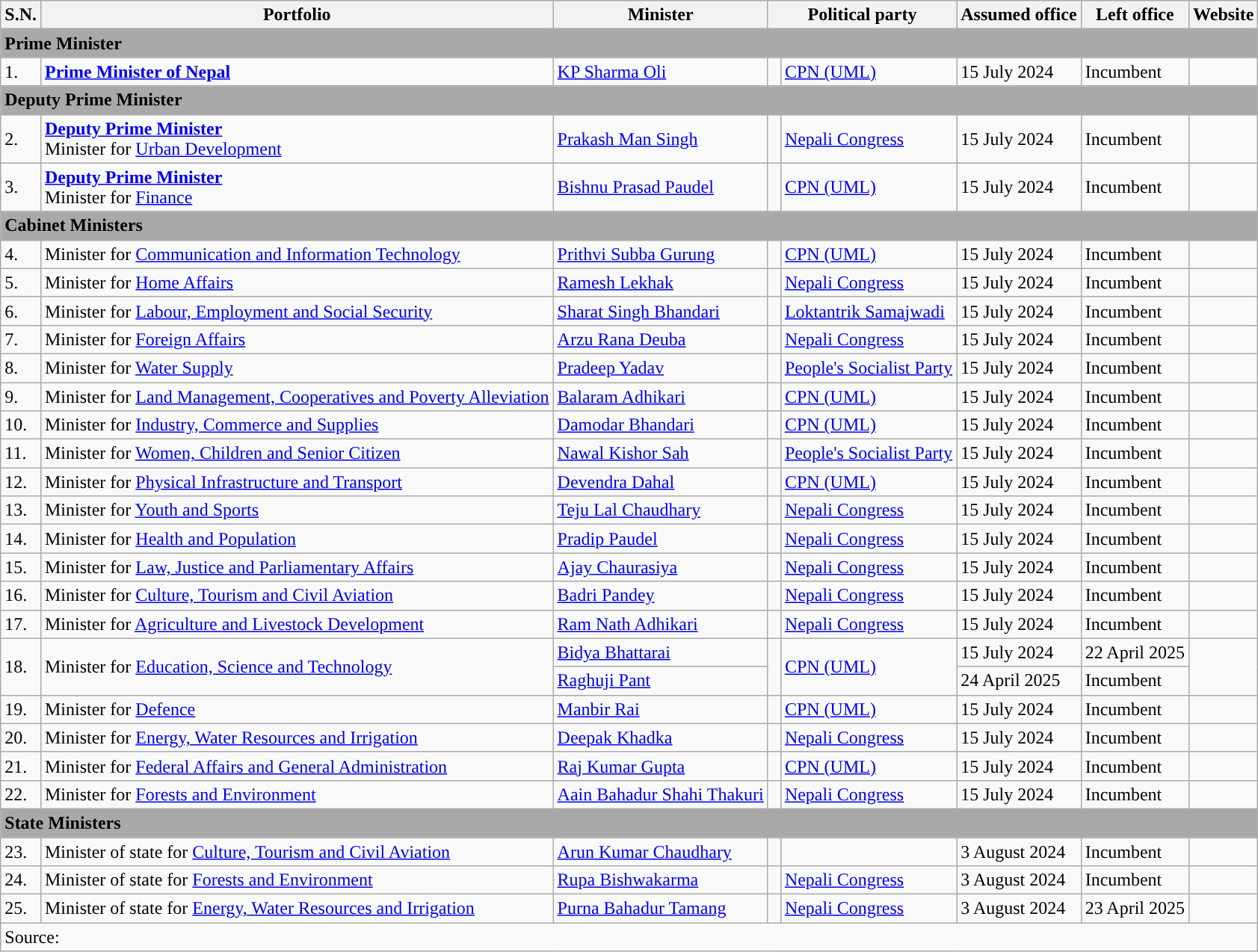<table class="wikitable mw-collapsible">
<tr>
<th>S.N.</th>
<th>Portfolio</th>
<th>Minister</th>
<th colspan="2">Political party</th>
<th>Assumed office</th>
<th>Left office</th>
<th>Website</th>
</tr>
<tr>
<td colspan="8" bgcolor="darkgrey"><strong>Prime Minister</strong></td>
</tr>
<tr>
<td>1.</td>
<td><strong><a href='#'>Prime Minister of Nepal</a></strong></td>
<td><a href='#'>KP Sharma Oli</a></td>
<td width="4px"></td>
<td><a href='#'>CPN (UML)</a></td>
<td>15 July 2024</td>
<td>Incumbent</td>
<td></td>
</tr>
<tr>
<td colspan="8" bgcolor="darkgrey"><strong>Deputy Prime Minister</strong></td>
</tr>
<tr>
<td>2.</td>
<td><strong><a href='#'>Deputy Prime Minister</a></strong><br>Minister for <a href='#'>Urban Development</a></td>
<td><a href='#'>Prakash Man Singh</a></td>
<td width="4px"></td>
<td><a href='#'>Nepali Congress</a></td>
<td>15 July 2024</td>
<td>Incumbent</td>
<td></td>
</tr>
<tr>
<td>3.</td>
<td><strong><a href='#'>Deputy Prime Minister</a></strong><br>Minister for <a href='#'>Finance</a></td>
<td><a href='#'>Bishnu Prasad Paudel</a></td>
<td width="4px"></td>
<td><a href='#'>CPN (UML)</a></td>
<td>15 July 2024</td>
<td>Incumbent</td>
<td></td>
</tr>
<tr>
<td colspan="8" bgcolor="darkgrey"><strong>Cabinet Ministers</strong></td>
</tr>
<tr>
<td>4.</td>
<td>Minister for <a href='#'>Communication and Information Technology</a></td>
<td><a href='#'>Prithvi Subba Gurung</a></td>
<td width="4px"></td>
<td><a href='#'>CPN (UML)</a></td>
<td>15 July 2024</td>
<td>Incumbent</td>
<td></td>
</tr>
<tr>
<td>5.</td>
<td>Minister for <a href='#'>Home Affairs</a></td>
<td><a href='#'>Ramesh Lekhak</a></td>
<td width="4px"></td>
<td><a href='#'>Nepali Congress</a></td>
<td>15 July 2024</td>
<td>Incumbent</td>
<td></td>
</tr>
<tr>
<td>6.</td>
<td>Minister for <a href='#'>Labour, Employment and Social Security</a></td>
<td><a href='#'>Sharat Singh Bhandari</a></td>
<td width="4px"></td>
<td><a href='#'>Loktantrik Samajwadi</a></td>
<td>15 July 2024</td>
<td>Incumbent</td>
<td></td>
</tr>
<tr>
<td>7.</td>
<td>Minister for <a href='#'>Foreign Affairs</a></td>
<td><a href='#'>Arzu Rana Deuba</a></td>
<td width="4px"></td>
<td><a href='#'>Nepali Congress</a></td>
<td>15 July 2024</td>
<td>Incumbent</td>
<td></td>
</tr>
<tr>
<td>8.</td>
<td>Minister for <a href='#'>Water Supply</a></td>
<td><a href='#'>Pradeep Yadav</a></td>
<td></td>
<td><a href='#'>People's Socialist Party</a></td>
<td>15 July 2024</td>
<td>Incumbent</td>
<td></td>
</tr>
<tr>
<td>9.</td>
<td>Minister for <a href='#'>Land Management, Cooperatives and Poverty Alleviation</a></td>
<td><a href='#'>Balaram Adhikari</a></td>
<td width="4px"></td>
<td><a href='#'>CPN (UML)</a></td>
<td>15 July 2024</td>
<td>Incumbent</td>
<td></td>
</tr>
<tr>
<td>10.</td>
<td>Minister for <a href='#'>Industry, Commerce and Supplies</a></td>
<td><a href='#'>Damodar Bhandari</a></td>
<td width="4px"></td>
<td><a href='#'>CPN (UML)</a></td>
<td>15 July 2024</td>
<td>Incumbent</td>
<td></td>
</tr>
<tr>
<td>11.</td>
<td>Minister for <a href='#'>Women, Children and Senior Citizen</a></td>
<td><a href='#'>Nawal Kishor Sah</a></td>
<td></td>
<td><a href='#'>People's Socialist Party</a></td>
<td>15 July 2024</td>
<td>Incumbent</td>
<td></td>
</tr>
<tr>
<td>12.</td>
<td>Minister for <a href='#'>Physical Infrastructure and Transport</a></td>
<td><a href='#'>Devendra Dahal</a></td>
<td width="4px"></td>
<td><a href='#'>CPN (UML)</a></td>
<td>15 July 2024</td>
<td>Incumbent</td>
<td></td>
</tr>
<tr>
<td>13.</td>
<td>Minister for <a href='#'>Youth and Sports</a></td>
<td><a href='#'>Teju Lal Chaudhary</a></td>
<td width="4px"></td>
<td><a href='#'>Nepali Congress</a></td>
<td>15 July 2024</td>
<td>Incumbent</td>
<td></td>
</tr>
<tr>
<td>14.</td>
<td>Minister for <a href='#'>Health and Population</a></td>
<td><a href='#'>Pradip Paudel</a></td>
<td width="4px"></td>
<td><a href='#'>Nepali Congress</a></td>
<td>15 July 2024</td>
<td>Incumbent</td>
<td></td>
</tr>
<tr>
<td>15.</td>
<td>Minister for <a href='#'>Law, Justice and Parliamentary Affairs</a></td>
<td><a href='#'>Ajay Chaurasiya</a></td>
<td width="4px"></td>
<td><a href='#'>Nepali Congress</a></td>
<td>15 July 2024</td>
<td>Incumbent</td>
<td></td>
</tr>
<tr>
<td>16.</td>
<td>Minister for <a href='#'>Culture, Tourism and Civil Aviation</a></td>
<td><a href='#'>Badri Pandey</a></td>
<td width="4px"></td>
<td><a href='#'>Nepali Congress</a></td>
<td>15 July 2024</td>
<td>Incumbent</td>
<td></td>
</tr>
<tr>
<td>17.</td>
<td>Minister for <a href='#'>Agriculture and Livestock Development</a></td>
<td><a href='#'>Ram Nath Adhikari</a></td>
<td width="4px"></td>
<td><a href='#'>Nepali Congress</a></td>
<td>15 July 2024</td>
<td>Incumbent</td>
<td></td>
</tr>
<tr>
<td rowspan="2">18.</td>
<td rowspan="2">Minister for <a href='#'>Education, Science and Technology</a></td>
<td><a href='#'>Bidya Bhattarai</a></td>
<td rowspan="2" width="4px"></td>
<td rowspan="2"><a href='#'>CPN (UML)</a></td>
<td>15 July 2024</td>
<td>22 April 2025</td>
<td rowspan="2"></td>
</tr>
<tr>
<td><a href='#'>Raghuji Pant</a></td>
<td>24 April 2025</td>
<td>Incumbent</td>
</tr>
<tr>
<td>19.</td>
<td>Minister for <a href='#'>Defence</a></td>
<td><a href='#'>Manbir Rai</a></td>
<td width="4px"></td>
<td><a href='#'>CPN (UML)</a></td>
<td>15 July 2024</td>
<td>Incumbent</td>
<td></td>
</tr>
<tr>
<td>20.</td>
<td>Minister for <a href='#'>Energy, Water Resources and Irrigation</a></td>
<td><a href='#'>Deepak Khadka</a></td>
<td width="4px"></td>
<td><a href='#'>Nepali Congress</a></td>
<td>15 July 2024</td>
<td>Incumbent</td>
<td></td>
</tr>
<tr>
<td>21.</td>
<td>Minister for <a href='#'>Federal Affairs and General Administration</a></td>
<td><a href='#'>Raj Kumar Gupta</a></td>
<td width="4px"></td>
<td><a href='#'>CPN (UML)</a></td>
<td>15 July 2024</td>
<td>Incumbent</td>
<td></td>
</tr>
<tr>
<td>22.</td>
<td>Minister for <a href='#'>Forests and Environment</a></td>
<td><a href='#'>Aain Bahadur Shahi Thakuri</a></td>
<td width="4px"></td>
<td><a href='#'>Nepali Congress</a></td>
<td>15 July 2024</td>
<td>Incumbent</td>
<td></td>
</tr>
<tr>
<td colspan="8" bgcolor="darkgrey"><strong>State Ministers</strong></td>
</tr>
<tr>
<td>23.</td>
<td>Minister of state for <a href='#'>Culture, Tourism and Civil Aviation</a></td>
<td><a href='#'>Arun Kumar Chaudhary</a></td>
<td></td>
<td></td>
<td>3 August 2024</td>
<td>Incumbent</td>
<td></td>
</tr>
<tr>
<td>24.</td>
<td>Minister of state for <a href='#'>Forests and Environment</a></td>
<td><a href='#'>Rupa Bishwakarma</a></td>
<td width="4px"></td>
<td><a href='#'>Nepali Congress</a></td>
<td>3 August 2024</td>
<td>Incumbent</td>
<td></td>
</tr>
<tr>
<td>25.</td>
<td>Minister of state for <a href='#'>Energy, Water Resources and Irrigation</a></td>
<td><a href='#'>Purna Bahadur Tamang</a></td>
<td width="4px"></td>
<td><a href='#'>Nepali Congress</a></td>
<td>3 August 2024</td>
<td>23 April 2025</td>
<td></td>
</tr>
<tr>
<td colspan="8">Source:</td>
</tr>
</table>
